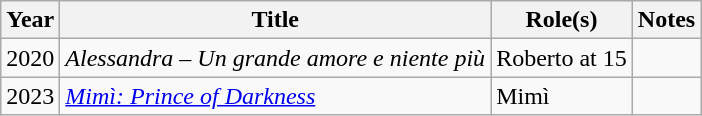<table class="wikitable plainrowheaders sortable">
<tr>
<th scope="col">Year</th>
<th scope="col">Title</th>
<th scope="col">Role(s)</th>
<th scope="col" class="unsortable">Notes</th>
</tr>
<tr>
<td>2020</td>
<td><em>Alessandra – Un grande amore e niente più</em></td>
<td>Roberto at 15</td>
<td></td>
</tr>
<tr>
<td>2023</td>
<td><em><a href='#'>Mimì: Prince of Darkness</a></em></td>
<td>Mimì</td>
<td></td>
</tr>
</table>
